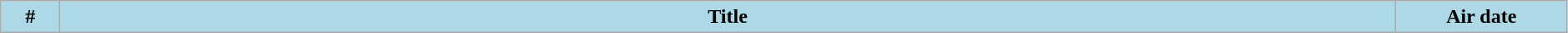<table class="wikitable plainrowheaders" style="width:99%; background:#fff;">
<tr>
<th style="background:#add8e6; width:40px;">#</th>
<th style="background: #add8e6;">Title</th>
<th style="background:#add8e6; width:130px;">Air date<br>


</th>
</tr>
</table>
